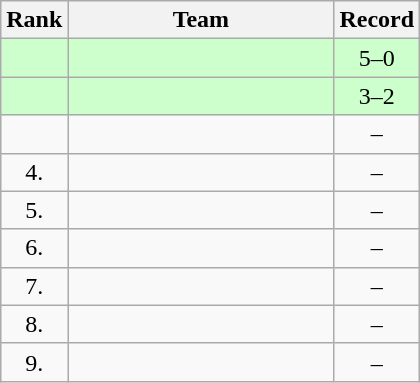<table class=wikitable style="text-align:center;">
<tr>
<th>Rank</th>
<th width=170>Team</th>
<th>Record</th>
</tr>
<tr bgcolor="#ccffcc">
<td></td>
<td align=left></td>
<td>5–0</td>
</tr>
<tr bgcolor="#ccffcc">
<td></td>
<td align=left></td>
<td>3–2</td>
</tr>
<tr>
<td></td>
<td></td>
<td>–</td>
</tr>
<tr>
<td>4.</td>
<td></td>
<td>–</td>
</tr>
<tr>
<td>5.</td>
<td></td>
<td>–</td>
</tr>
<tr>
<td>6.</td>
<td></td>
<td>–</td>
</tr>
<tr>
<td>7.</td>
<td></td>
<td>–</td>
</tr>
<tr>
<td>8.</td>
<td></td>
<td>–</td>
</tr>
<tr>
<td>9.</td>
<td></td>
<td>–</td>
</tr>
</table>
